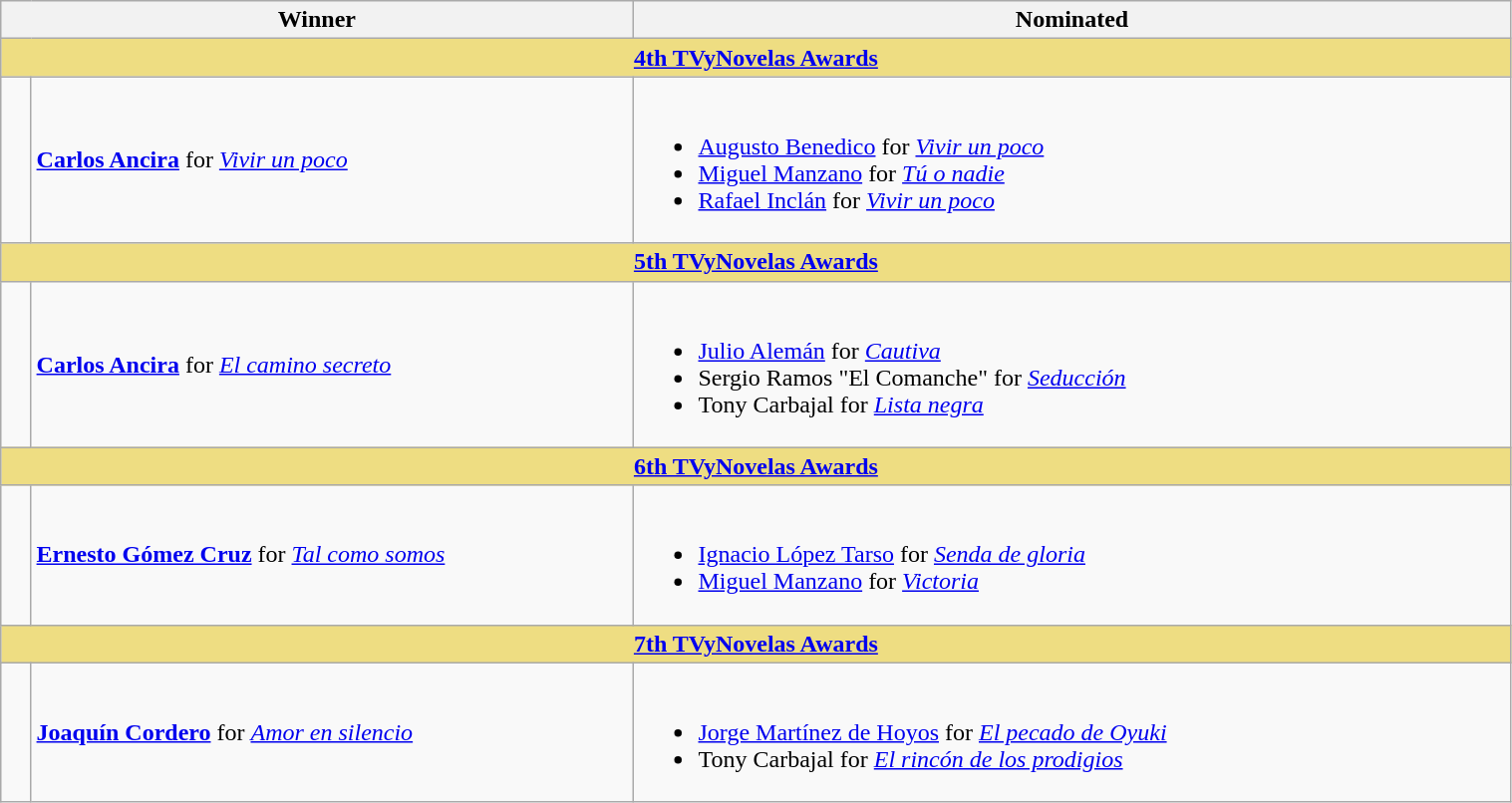<table class="wikitable" width=80%>
<tr align=center>
<th width="150px;" colspan=2; align="center">Winner</th>
<th width="580px;" align="center">Nominated</th>
</tr>
<tr>
<th colspan=9 style="background:#EEDD82;"  align="center"><strong><a href='#'>4th TVyNovelas Awards</a></strong></th>
</tr>
<tr>
<td width=2%></td>
<td><strong><a href='#'>Carlos Ancira</a></strong> for <em><a href='#'>Vivir un poco</a></em></td>
<td><br><ul><li><a href='#'>Augusto Benedico</a> for <em><a href='#'>Vivir un poco</a></em></li><li><a href='#'>Miguel Manzano</a> for <em><a href='#'>Tú o nadie</a></em></li><li><a href='#'>Rafael Inclán</a> for <em><a href='#'>Vivir un poco</a></em></li></ul></td>
</tr>
<tr>
<th colspan=9 style="background:#EEDD82;"  align="center"><strong><a href='#'>5th TVyNovelas Awards</a></strong></th>
</tr>
<tr>
<td width=2%></td>
<td><strong><a href='#'>Carlos Ancira</a></strong> for <em><a href='#'>El camino secreto</a></em></td>
<td><br><ul><li><a href='#'>Julio Alemán</a> for <em><a href='#'>Cautiva</a></em></li><li>Sergio Ramos "El Comanche" for <em><a href='#'>Seducción</a></em></li><li>Tony Carbajal for <em><a href='#'>Lista negra</a></em></li></ul></td>
</tr>
<tr>
<th colspan=9 style="background:#EEDD82;"  align="center"><strong><a href='#'>6th TVyNovelas Awards</a></strong></th>
</tr>
<tr>
<td width=2%></td>
<td><strong><a href='#'>Ernesto Gómez Cruz</a></strong> for <em><a href='#'>Tal como somos</a></em></td>
<td><br><ul><li><a href='#'>Ignacio López Tarso</a> for <em><a href='#'>Senda de gloria</a></em></li><li><a href='#'>Miguel Manzano</a> for <em><a href='#'>Victoria</a></em></li></ul></td>
</tr>
<tr>
<th colspan=9 style="background:#EEDD82;"  align="center"><strong><a href='#'>7th TVyNovelas Awards</a></strong></th>
</tr>
<tr>
<td width=2%></td>
<td><strong><a href='#'>Joaquín Cordero</a></strong> for <em><a href='#'>Amor en silencio</a></em></td>
<td><br><ul><li><a href='#'>Jorge Martínez de Hoyos</a> for <em><a href='#'>El pecado de Oyuki</a></em></li><li>Tony Carbajal for <em><a href='#'>El rincón de los prodigios</a></em></li></ul></td>
</tr>
</table>
